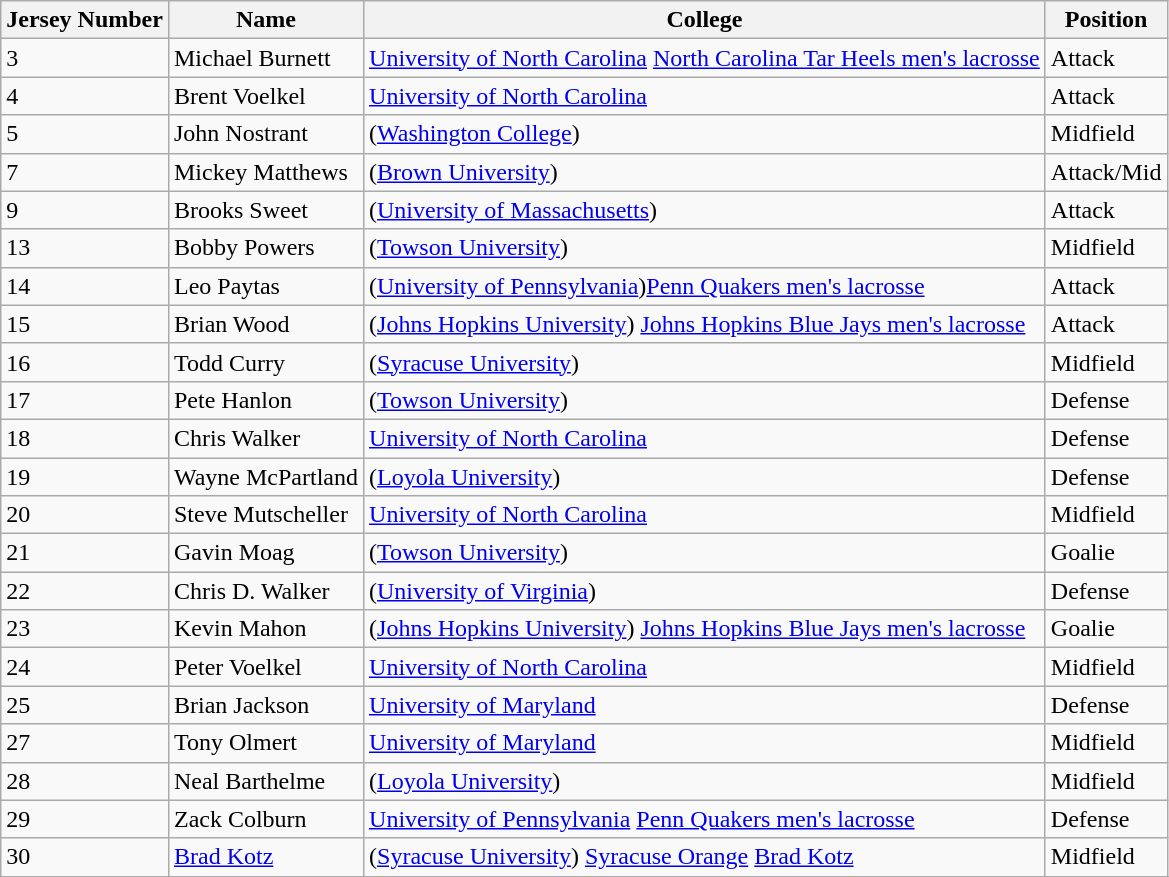<table class="wikitable">
<tr>
<th>Jersey Number</th>
<th>Name</th>
<th>College</th>
<th>Position</th>
</tr>
<tr>
<td>3</td>
<td>Michael Burnett</td>
<td><a href='#'>University of North Carolina</a> <a href='#'>North Carolina Tar Heels men's lacrosse</a></td>
<td>Attack</td>
</tr>
<tr>
<td>4</td>
<td>Brent Voelkel</td>
<td><a href='#'>University of North Carolina</a></td>
<td>Attack</td>
</tr>
<tr>
<td>5</td>
<td>John Nostrant</td>
<td>(<a href='#'>Washington College</a>)</td>
<td>Midfield</td>
</tr>
<tr>
<td>7</td>
<td>Mickey Matthews</td>
<td>(<a href='#'>Brown University</a>)</td>
<td>Attack/Mid</td>
</tr>
<tr>
<td>9</td>
<td>Brooks Sweet</td>
<td>(<a href='#'>University of Massachusetts</a>)</td>
<td>Attack</td>
</tr>
<tr>
<td>13</td>
<td>Bobby Powers</td>
<td>(<a href='#'>Towson University</a>)</td>
<td>Midfield</td>
</tr>
<tr>
<td>14</td>
<td>Leo Paytas</td>
<td>(<a href='#'>University of Pennsylvania</a>)<a href='#'>Penn Quakers men's lacrosse</a></td>
<td>Attack</td>
</tr>
<tr>
<td>15</td>
<td>Brian Wood</td>
<td>(<a href='#'>Johns Hopkins University</a>)  <a href='#'>Johns Hopkins Blue Jays men's lacrosse</a></td>
<td>Attack</td>
</tr>
<tr>
<td>16</td>
<td>Todd Curry</td>
<td>(<a href='#'>Syracuse University</a>)</td>
<td>Midfield</td>
</tr>
<tr>
<td>17</td>
<td>Pete Hanlon</td>
<td>(<a href='#'>Towson University</a>)</td>
<td>Defense</td>
</tr>
<tr>
<td>18</td>
<td>Chris Walker</td>
<td><a href='#'>University of North Carolina</a></td>
<td>Defense</td>
</tr>
<tr>
<td>19</td>
<td>Wayne McPartland</td>
<td>(<a href='#'>Loyola University</a>)</td>
<td>Defense</td>
</tr>
<tr>
<td>20</td>
<td>Steve Mutscheller</td>
<td><a href='#'>University of North Carolina</a></td>
<td>Midfield</td>
</tr>
<tr>
<td>21</td>
<td>Gavin Moag</td>
<td>(<a href='#'>Towson University</a>)</td>
<td>Goalie</td>
</tr>
<tr>
<td>22</td>
<td>Chris D. Walker</td>
<td>(<a href='#'>University of Virginia</a>)</td>
<td>Defense</td>
</tr>
<tr>
<td>23</td>
<td>Kevin Mahon</td>
<td>(<a href='#'>Johns Hopkins University</a>)  <a href='#'>Johns Hopkins Blue Jays men's lacrosse</a></td>
<td>Goalie</td>
</tr>
<tr>
<td>24</td>
<td>Peter Voelkel</td>
<td><a href='#'>University of North Carolina</a></td>
<td>Midfield</td>
</tr>
<tr>
<td>25</td>
<td>Brian Jackson</td>
<td><a href='#'>University of Maryland</a></td>
<td>Defense</td>
</tr>
<tr>
<td>27</td>
<td>Tony Olmert</td>
<td><a href='#'>University of Maryland</a></td>
<td>Midfield</td>
</tr>
<tr>
<td>28</td>
<td>Neal Barthelme</td>
<td>(<a href='#'>Loyola University</a>)</td>
<td>Midfield</td>
</tr>
<tr>
<td>29</td>
<td>Zack Colburn</td>
<td><a href='#'>University of Pennsylvania</a> <a href='#'>Penn Quakers men's lacrosse</a></td>
<td>Defense</td>
</tr>
<tr>
<td>30</td>
<td><a href='#'>Brad Kotz</a></td>
<td>(<a href='#'>Syracuse University</a>) <a href='#'>Syracuse Orange</a>  <a href='#'>Brad Kotz</a></td>
<td>Midfield</td>
</tr>
<tr>
</tr>
</table>
